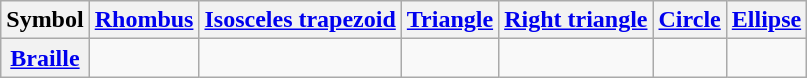<table class="wikitable" style="text-align:center">
<tr>
<th>Symbol</th>
<th><a href='#'>Rhombus</a></th>
<th><a href='#'>Isosceles trapezoid</a></th>
<th><a href='#'>Triangle</a></th>
<th><a href='#'>Right triangle</a></th>
<th><a href='#'>Circle</a></th>
<th><a href='#'>Ellipse</a></th>
</tr>
<tr>
<th><a href='#'>Braille</a></th>
<td></td>
<td></td>
<td></td>
<td></td>
<td></td>
<td></td>
</tr>
</table>
